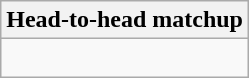<table class="wikitable collapsible collapsed">
<tr>
<th>Head-to-head matchup</th>
</tr>
<tr>
<td><br></td>
</tr>
</table>
